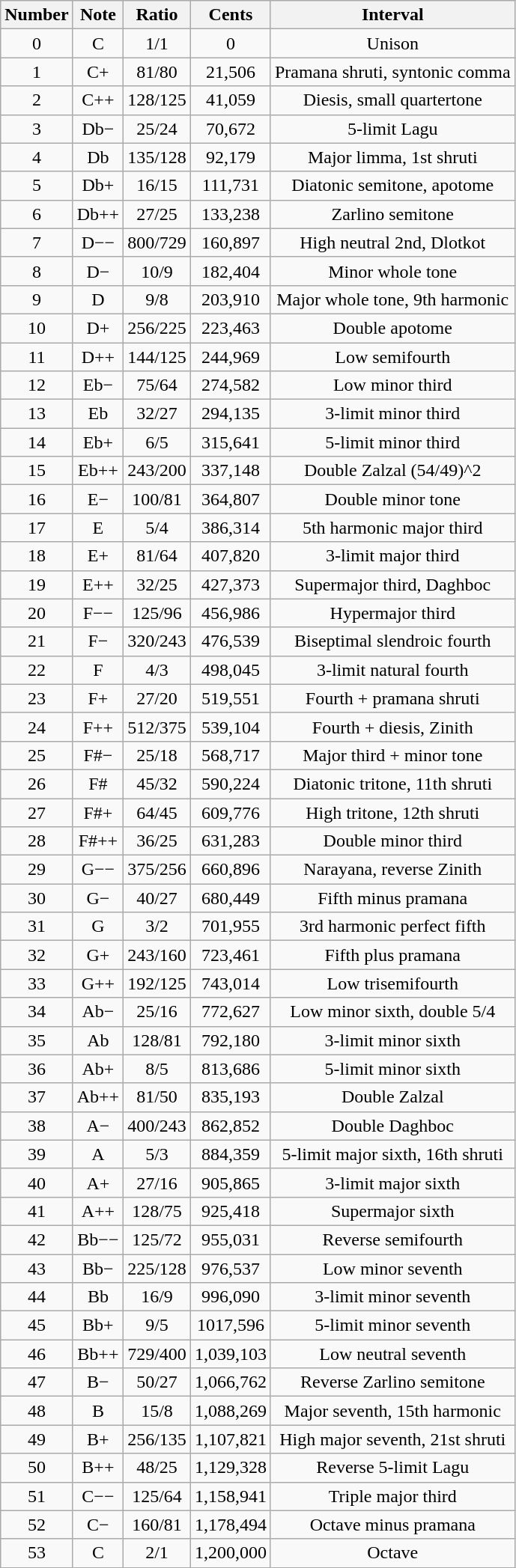<table class="wikitable sortable" style="text-align: center">
<tr>
<th class="unsortable">Number</th>
<th class="unsortable">Note</th>
<th class="unsortable">Ratio</th>
<th class="unsortable">Cents</th>
<th class="unsortable">Interval</th>
</tr>
<tr>
<td>0</td>
<td>C</td>
<td>1/1</td>
<td>0</td>
<td>Unison</td>
</tr>
<tr>
<td>1</td>
<td>C+</td>
<td>81/80</td>
<td>21,506</td>
<td>Pramana shruti, syntonic comma</td>
</tr>
<tr>
<td>2</td>
<td>C++</td>
<td>128/125</td>
<td>41,059</td>
<td>Diesis, small quartertone</td>
</tr>
<tr>
<td>3</td>
<td>Db−</td>
<td>25/24</td>
<td>70,672</td>
<td>5-limit Lagu</td>
</tr>
<tr>
<td>4</td>
<td>Db</td>
<td>135/128</td>
<td>92,179</td>
<td>Major limma, 1st shruti</td>
</tr>
<tr>
<td>5</td>
<td>Db+</td>
<td>16/15</td>
<td>111,731</td>
<td>Diatonic semitone, apotome</td>
</tr>
<tr>
<td>6</td>
<td>Db++</td>
<td>27/25</td>
<td>133,238</td>
<td>Zarlino semitone</td>
</tr>
<tr>
<td>7</td>
<td>D−−</td>
<td>800/729</td>
<td>160,897</td>
<td>High neutral 2nd, Dlotkot</td>
</tr>
<tr>
<td>8</td>
<td>D−</td>
<td>10/9</td>
<td>182,404</td>
<td>Minor whole tone</td>
</tr>
<tr>
<td>9</td>
<td>D</td>
<td>9/8</td>
<td>203,910</td>
<td>Major whole tone, 9th harmonic</td>
</tr>
<tr>
<td>10</td>
<td>D+</td>
<td>256/225</td>
<td>223,463</td>
<td>Double apotome</td>
</tr>
<tr>
<td>11</td>
<td>D++</td>
<td>144/125</td>
<td>244,969</td>
<td>Low semifourth</td>
</tr>
<tr>
<td>12</td>
<td>Eb−</td>
<td>75/64</td>
<td>274,582</td>
<td>Low minor third</td>
</tr>
<tr>
<td>13</td>
<td>Eb</td>
<td>32/27</td>
<td>294,135</td>
<td>3-limit minor third</td>
</tr>
<tr>
<td>14</td>
<td>Eb+</td>
<td>6/5</td>
<td>315,641</td>
<td>5-limit minor third</td>
</tr>
<tr>
<td>15</td>
<td>Eb++</td>
<td>243/200</td>
<td>337,148</td>
<td>Double Zalzal (54/49)^2</td>
</tr>
<tr>
<td>16</td>
<td>E−</td>
<td>100/81</td>
<td>364,807</td>
<td>Double minor tone</td>
</tr>
<tr>
<td>17</td>
<td>E</td>
<td>5/4</td>
<td>386,314</td>
<td>5th harmonic major third</td>
</tr>
<tr>
<td>18</td>
<td>E+</td>
<td>81/64</td>
<td>407,820</td>
<td>3-limit major third</td>
</tr>
<tr>
<td>19</td>
<td>E++</td>
<td>32/25</td>
<td>427,373</td>
<td>Supermajor third, Daghboc</td>
</tr>
<tr>
<td>20</td>
<td>F−−</td>
<td>125/96</td>
<td>456,986</td>
<td>Hypermajor third</td>
</tr>
<tr>
<td>21</td>
<td>F−</td>
<td>320/243</td>
<td>476,539</td>
<td>Biseptimal slendroic fourth</td>
</tr>
<tr>
<td>22</td>
<td>F</td>
<td>4/3</td>
<td>498,045</td>
<td>3-limit natural fourth</td>
</tr>
<tr>
<td>23</td>
<td>F+</td>
<td>27/20</td>
<td>519,551</td>
<td>Fourth + pramana shruti</td>
</tr>
<tr>
<td>24</td>
<td>F++</td>
<td>512/375</td>
<td>539,104</td>
<td>Fourth + diesis, Zinith</td>
</tr>
<tr>
<td>25</td>
<td>F#−</td>
<td>25/18</td>
<td>568,717</td>
<td>Major third + minor tone</td>
</tr>
<tr>
<td>26</td>
<td>F#</td>
<td>45/32</td>
<td>590,224</td>
<td>Diatonic tritone, 11th shruti</td>
</tr>
<tr>
<td>27</td>
<td>F#+</td>
<td>64/45</td>
<td>609,776</td>
<td>High tritone, 12th shruti</td>
</tr>
<tr>
<td>28</td>
<td>F#++</td>
<td>36/25</td>
<td>631,283</td>
<td>Double minor third</td>
</tr>
<tr>
<td>29</td>
<td>G−−</td>
<td>375/256</td>
<td>660,896</td>
<td>Narayana, reverse Zinith</td>
</tr>
<tr>
<td>30</td>
<td>G−</td>
<td>40/27</td>
<td>680,449</td>
<td>Fifth minus pramana</td>
</tr>
<tr>
<td>31</td>
<td>G</td>
<td>3/2</td>
<td>701,955</td>
<td>3rd harmonic perfect fifth</td>
</tr>
<tr>
<td>32</td>
<td>G+</td>
<td>243/160</td>
<td>723,461</td>
<td>Fifth plus pramana</td>
</tr>
<tr>
<td>33</td>
<td>G++</td>
<td>192/125</td>
<td>743,014</td>
<td>Low trisemifourth</td>
</tr>
<tr>
<td>34</td>
<td>Ab−</td>
<td>25/16</td>
<td>772,627</td>
<td>Low minor sixth, double 5/4</td>
</tr>
<tr>
<td>35</td>
<td>Ab</td>
<td>128/81</td>
<td>792,180</td>
<td>3-limit minor sixth</td>
</tr>
<tr>
<td>36</td>
<td>Ab+</td>
<td>8/5</td>
<td>813,686</td>
<td>5-limit minor sixth</td>
</tr>
<tr>
<td>37</td>
<td>Ab++</td>
<td>81/50</td>
<td>835,193</td>
<td>Double Zalzal</td>
</tr>
<tr>
<td>38</td>
<td>A−</td>
<td>400/243</td>
<td>862,852</td>
<td>Double Daghboc</td>
</tr>
<tr>
<td>39</td>
<td>A</td>
<td>5/3</td>
<td>884,359</td>
<td>5-limit major sixth, 16th shruti</td>
</tr>
<tr>
<td>40</td>
<td>A+</td>
<td>27/16</td>
<td>905,865</td>
<td>3-limit major sixth</td>
</tr>
<tr>
<td>41</td>
<td>A++</td>
<td>128/75</td>
<td>925,418</td>
<td>Supermajor sixth</td>
</tr>
<tr>
<td>42</td>
<td>Bb−−</td>
<td>125/72</td>
<td>955,031</td>
<td>Reverse semifourth</td>
</tr>
<tr>
<td>43</td>
<td>Bb−</td>
<td>225/128</td>
<td>976,537</td>
<td>Low minor seventh</td>
</tr>
<tr>
<td>44</td>
<td>Bb</td>
<td>16/9</td>
<td>996,090</td>
<td>3-limit minor seventh</td>
</tr>
<tr>
<td>45</td>
<td>Bb+</td>
<td>9/5</td>
<td>1017,596</td>
<td>5-limit minor seventh</td>
</tr>
<tr>
<td>46</td>
<td>Bb++</td>
<td>729/400</td>
<td>1,039,103</td>
<td>Low neutral seventh</td>
</tr>
<tr>
<td>47</td>
<td>B−</td>
<td>50/27</td>
<td>1,066,762</td>
<td>Reverse Zarlino semitone</td>
</tr>
<tr>
<td>48</td>
<td>B</td>
<td>15/8</td>
<td>1,088,269</td>
<td>Major seventh, 15th harmonic</td>
</tr>
<tr>
<td>49</td>
<td>B+</td>
<td>256/135</td>
<td>1,107,821</td>
<td>High major seventh, 21st shruti</td>
</tr>
<tr>
<td>50</td>
<td>B++</td>
<td>48/25</td>
<td>1,129,328</td>
<td>Reverse 5-limit Lagu</td>
</tr>
<tr>
<td>51</td>
<td>C−−</td>
<td>125/64</td>
<td>1,158,941</td>
<td>Triple major third</td>
</tr>
<tr>
<td>52</td>
<td>C−</td>
<td>160/81</td>
<td>1,178,494</td>
<td>Octave minus pramana</td>
</tr>
<tr>
<td>53</td>
<td>C</td>
<td>2/1</td>
<td>1,200,000</td>
<td>Octave</td>
</tr>
</table>
